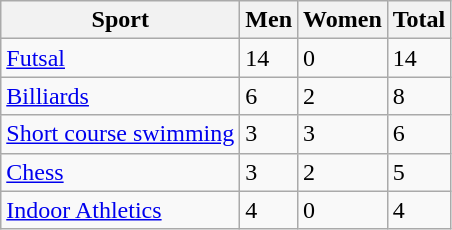<table class="wikitable sortable">
<tr>
<th>Sport</th>
<th>Men</th>
<th>Women</th>
<th>Total</th>
</tr>
<tr>
<td><a href='#'>Futsal</a></td>
<td>14</td>
<td>0</td>
<td>14</td>
</tr>
<tr>
<td><a href='#'>Billiards</a></td>
<td>6</td>
<td>2</td>
<td>8</td>
</tr>
<tr>
<td><a href='#'>Short course swimming</a></td>
<td>3</td>
<td>3</td>
<td>6</td>
</tr>
<tr>
<td><a href='#'>Chess</a></td>
<td>3</td>
<td>2</td>
<td>5</td>
</tr>
<tr>
<td><a href='#'>Indoor Athletics</a></td>
<td>4</td>
<td>0</td>
<td>4</td>
</tr>
</table>
